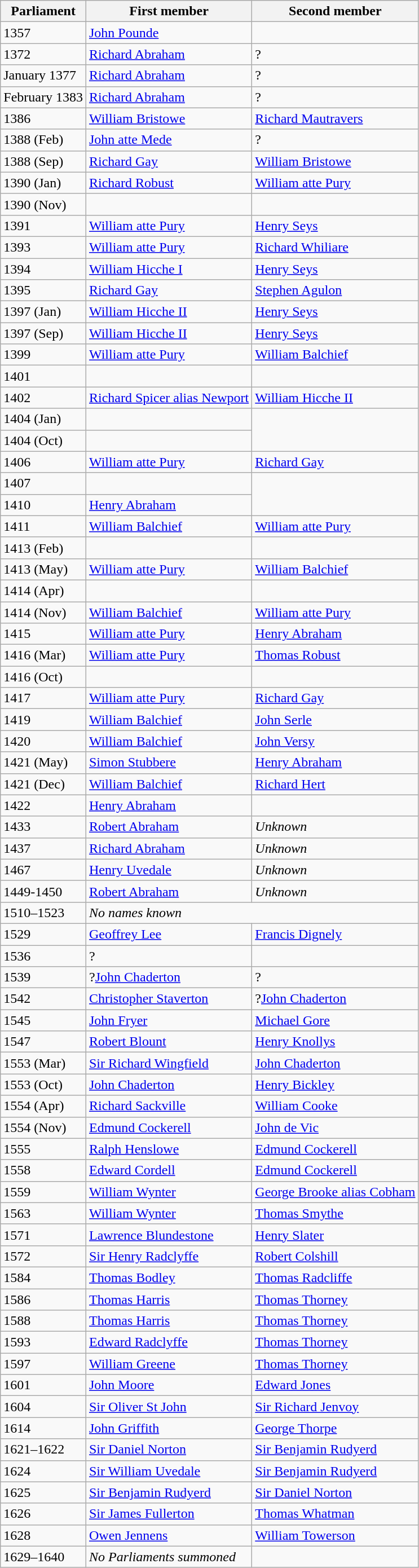<table class="wikitable">
<tr>
<th>Parliament</th>
<th>First member</th>
<th>Second member</th>
</tr>
<tr>
<td>1357</td>
<td><a href='#'>John Pounde</a></td>
<td></td>
</tr>
<tr>
<td>1372</td>
<td><a href='#'>Richard Abraham</a></td>
<td>?</td>
</tr>
<tr>
<td>January 1377</td>
<td><a href='#'>Richard Abraham</a></td>
<td>?</td>
</tr>
<tr>
<td>February 1383</td>
<td><a href='#'>Richard Abraham</a></td>
<td>?</td>
</tr>
<tr>
<td>1386</td>
<td><a href='#'>William Bristowe</a></td>
<td><a href='#'>Richard Mautravers</a></td>
</tr>
<tr>
<td>1388 (Feb)</td>
<td><a href='#'>John atte Mede</a></td>
<td>?</td>
</tr>
<tr>
<td>1388 (Sep)</td>
<td><a href='#'>Richard Gay</a></td>
<td><a href='#'>William Bristowe</a></td>
</tr>
<tr>
<td>1390 (Jan)</td>
<td><a href='#'>Richard Robust</a></td>
<td><a href='#'>William atte Pury</a></td>
</tr>
<tr>
<td>1390 (Nov)</td>
<td></td>
</tr>
<tr>
<td>1391</td>
<td><a href='#'>William atte Pury</a></td>
<td><a href='#'>Henry Seys</a></td>
</tr>
<tr>
<td>1393</td>
<td><a href='#'>William atte Pury</a></td>
<td><a href='#'>Richard Whiliare</a></td>
</tr>
<tr>
<td>1394</td>
<td><a href='#'>William Hicche I</a></td>
<td><a href='#'>Henry Seys</a></td>
</tr>
<tr>
<td>1395</td>
<td><a href='#'>Richard Gay</a></td>
<td><a href='#'>Stephen Agulon</a></td>
</tr>
<tr>
<td>1397 (Jan)</td>
<td><a href='#'>William Hicche II</a></td>
<td><a href='#'>Henry Seys</a></td>
</tr>
<tr>
<td>1397 (Sep)</td>
<td><a href='#'>William Hicche II</a></td>
<td><a href='#'>Henry Seys</a></td>
</tr>
<tr>
<td>1399</td>
<td><a href='#'>William atte Pury</a></td>
<td><a href='#'>William Balchief</a></td>
</tr>
<tr>
<td>1401</td>
<td></td>
</tr>
<tr>
<td>1402</td>
<td><a href='#'>Richard Spicer alias Newport</a></td>
<td><a href='#'>William Hicche II</a></td>
</tr>
<tr>
<td>1404 (Jan)</td>
<td></td>
</tr>
<tr>
<td>1404 (Oct)</td>
<td></td>
</tr>
<tr>
<td>1406</td>
<td><a href='#'>William atte Pury</a></td>
<td><a href='#'>Richard Gay</a></td>
</tr>
<tr>
<td>1407</td>
<td></td>
</tr>
<tr>
<td>1410</td>
<td><a href='#'>Henry Abraham</a></td>
</tr>
<tr>
<td>1411</td>
<td><a href='#'>William Balchief</a></td>
<td><a href='#'>William atte Pury</a></td>
</tr>
<tr>
<td>1413 (Feb)</td>
<td></td>
</tr>
<tr>
<td>1413 (May)</td>
<td><a href='#'>William atte Pury</a></td>
<td><a href='#'>William Balchief</a></td>
</tr>
<tr>
<td>1414 (Apr)</td>
<td></td>
</tr>
<tr>
<td>1414 (Nov)</td>
<td><a href='#'>William Balchief</a></td>
<td><a href='#'>William atte Pury</a></td>
</tr>
<tr>
<td>1415</td>
<td><a href='#'>William atte Pury</a></td>
<td><a href='#'>Henry Abraham</a></td>
</tr>
<tr>
<td>1416 (Mar)</td>
<td><a href='#'>William atte Pury</a></td>
<td><a href='#'>Thomas Robust</a></td>
</tr>
<tr>
<td>1416 (Oct)</td>
<td></td>
</tr>
<tr>
<td>1417</td>
<td><a href='#'>William atte Pury</a></td>
<td><a href='#'>Richard Gay</a></td>
</tr>
<tr>
<td>1419</td>
<td><a href='#'>William Balchief</a></td>
<td><a href='#'>John Serle</a></td>
</tr>
<tr>
<td>1420</td>
<td><a href='#'>William Balchief</a></td>
<td><a href='#'>John Versy</a></td>
</tr>
<tr>
<td>1421 (May)</td>
<td><a href='#'>Simon Stubbere</a></td>
<td><a href='#'>Henry Abraham</a></td>
</tr>
<tr>
<td>1421 (Dec)</td>
<td><a href='#'>William Balchief</a></td>
<td><a href='#'>Richard Hert</a></td>
</tr>
<tr>
<td>1422</td>
<td><a href='#'>Henry Abraham</a></td>
<td></td>
</tr>
<tr>
<td>1433</td>
<td><a href='#'>Robert Abraham</a></td>
<td><em>Unknown</em></td>
</tr>
<tr>
<td>1437</td>
<td><a href='#'>Richard Abraham</a></td>
<td><em>Unknown</em></td>
</tr>
<tr>
<td>1467</td>
<td><a href='#'>Henry Uvedale</a></td>
<td><em>Unknown</em></td>
</tr>
<tr>
<td>1449-1450</td>
<td><a href='#'>Robert Abraham</a></td>
<td><em>Unknown</em></td>
</tr>
<tr>
<td>1510–1523</td>
<td colspan = "2"><em>No names known</em></td>
</tr>
<tr>
<td>1529</td>
<td><a href='#'>Geoffrey Lee</a></td>
<td><a href='#'>Francis Dignely</a></td>
</tr>
<tr>
<td>1536</td>
<td>?</td>
</tr>
<tr>
<td>1539</td>
<td>?<a href='#'>John Chaderton</a></td>
<td>?</td>
</tr>
<tr>
<td>1542</td>
<td><a href='#'>Christopher Staverton</a></td>
<td>?<a href='#'>John Chaderton</a></td>
</tr>
<tr>
<td>1545</td>
<td><a href='#'>John Fryer</a></td>
<td><a href='#'>Michael Gore</a></td>
</tr>
<tr>
<td>1547</td>
<td><a href='#'>Robert Blount</a></td>
<td><a href='#'>Henry Knollys</a></td>
</tr>
<tr>
<td>1553 (Mar)</td>
<td><a href='#'>Sir Richard Wingfield</a></td>
<td><a href='#'>John Chaderton</a></td>
</tr>
<tr>
<td>1553 (Oct)</td>
<td><a href='#'>John Chaderton</a></td>
<td><a href='#'>Henry Bickley</a></td>
</tr>
<tr>
<td>1554 (Apr)</td>
<td><a href='#'>Richard Sackville</a></td>
<td><a href='#'>William Cooke</a></td>
</tr>
<tr>
<td>1554 (Nov)</td>
<td><a href='#'>Edmund Cockerell</a></td>
<td><a href='#'>John de Vic</a></td>
</tr>
<tr>
<td>1555</td>
<td><a href='#'>Ralph Henslowe</a></td>
<td><a href='#'>Edmund Cockerell</a></td>
</tr>
<tr>
<td>1558</td>
<td><a href='#'>Edward Cordell</a></td>
<td><a href='#'>Edmund Cockerell</a></td>
</tr>
<tr>
<td>1559</td>
<td><a href='#'>William Wynter</a></td>
<td><a href='#'>George Brooke alias Cobham</a></td>
</tr>
<tr>
<td>1563</td>
<td><a href='#'>William Wynter</a></td>
<td><a href='#'>Thomas Smythe</a></td>
</tr>
<tr>
<td>1571</td>
<td><a href='#'>Lawrence Blundestone</a></td>
<td><a href='#'>Henry Slater</a></td>
</tr>
<tr>
<td>1572</td>
<td><a href='#'>Sir Henry Radclyffe</a></td>
<td><a href='#'>Robert Colshill</a></td>
</tr>
<tr>
<td>1584</td>
<td><a href='#'>Thomas Bodley</a></td>
<td><a href='#'>Thomas Radcliffe</a></td>
</tr>
<tr>
<td>1586</td>
<td><a href='#'>Thomas Harris</a></td>
<td><a href='#'>Thomas Thorney</a></td>
</tr>
<tr>
<td>1588</td>
<td><a href='#'>Thomas Harris</a></td>
<td><a href='#'>Thomas Thorney</a></td>
</tr>
<tr>
<td>1593</td>
<td><a href='#'>Edward Radclyffe</a></td>
<td><a href='#'>Thomas Thorney</a></td>
</tr>
<tr>
<td>1597</td>
<td><a href='#'>William Greene</a></td>
<td><a href='#'>Thomas Thorney</a></td>
</tr>
<tr>
<td>1601</td>
<td><a href='#'>John Moore</a></td>
<td><a href='#'>Edward Jones</a></td>
</tr>
<tr>
<td>1604</td>
<td><a href='#'>Sir Oliver St John</a></td>
<td><a href='#'>Sir Richard Jenvoy</a></td>
</tr>
<tr>
<td>1614</td>
<td><a href='#'>John Griffith</a></td>
<td><a href='#'>George Thorpe</a></td>
</tr>
<tr>
<td>1621–1622</td>
<td><a href='#'>Sir Daniel Norton</a></td>
<td><a href='#'>Sir Benjamin Rudyerd</a></td>
</tr>
<tr>
<td>1624</td>
<td><a href='#'>Sir William Uvedale</a></td>
<td><a href='#'>Sir Benjamin Rudyerd</a></td>
</tr>
<tr>
<td>1625</td>
<td><a href='#'>Sir Benjamin Rudyerd</a></td>
<td><a href='#'>Sir Daniel Norton</a></td>
</tr>
<tr>
<td>1626</td>
<td><a href='#'>Sir James Fullerton</a></td>
<td><a href='#'>Thomas Whatman</a></td>
</tr>
<tr>
<td>1628</td>
<td><a href='#'>Owen Jennens</a></td>
<td><a href='#'>William Towerson</a></td>
</tr>
<tr>
<td>1629–1640</td>
<td colspan – "2"><em>No Parliaments summoned</em></td>
</tr>
</table>
